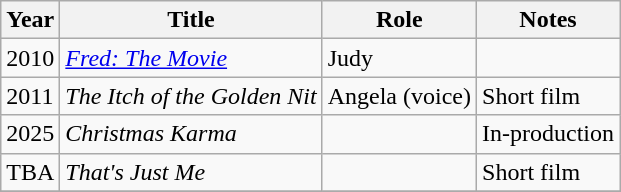<table class="wikitable sortable">
<tr>
<th scope="col">Year</th>
<th scope="col">Title</th>
<th scope="col">Role</th>
<th scope="col" class="unsortable">Notes</th>
</tr>
<tr>
<td>2010</td>
<td><em><a href='#'>Fred: The Movie</a></em></td>
<td>Judy</td>
<td></td>
</tr>
<tr>
<td>2011</td>
<td><em>The Itch of the Golden Nit</em></td>
<td>Angela (voice)</td>
<td>Short film</td>
</tr>
<tr>
<td>2025</td>
<td><em>Christmas Karma</em></td>
<td></td>
<td>In-production</td>
</tr>
<tr>
<td>TBA</td>
<td><em>That's Just Me</em></td>
<td></td>
<td>Short film</td>
</tr>
<tr>
</tr>
</table>
